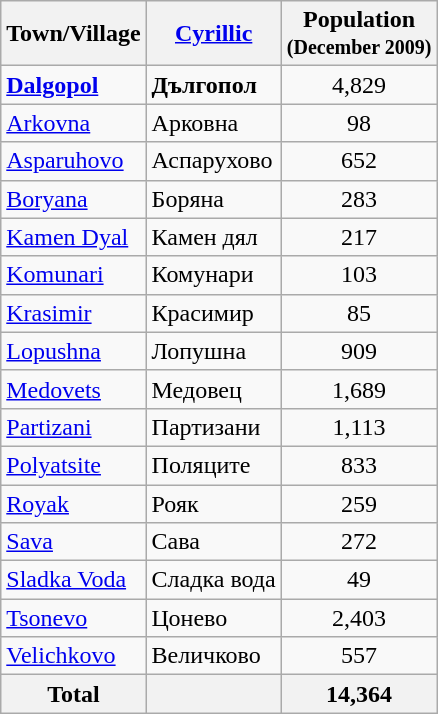<table class="wikitable sortable">
<tr>
<th>Town/Village</th>
<th><a href='#'>Cyrillic</a></th>
<th>Population<br><small>(December 2009)</small></th>
</tr>
<tr>
<td><strong><a href='#'>Dalgopol</a></strong></td>
<td><strong>Дългопол</strong></td>
<td align="center">4,829</td>
</tr>
<tr>
<td><a href='#'>Arkovna</a></td>
<td>Арковна</td>
<td align="center">98</td>
</tr>
<tr>
<td><a href='#'>Asparuhovo</a></td>
<td>Аспарухово</td>
<td align="center">652</td>
</tr>
<tr>
<td><a href='#'>Boryana</a></td>
<td>Боряна</td>
<td align="center">283</td>
</tr>
<tr>
<td><a href='#'>Kamen Dyal</a></td>
<td>Камен дял</td>
<td align="center">217</td>
</tr>
<tr>
<td><a href='#'>Komunari</a></td>
<td>Комунари</td>
<td align="center">103</td>
</tr>
<tr>
<td><a href='#'>Krasimir</a></td>
<td>Красимир</td>
<td align="center">85</td>
</tr>
<tr>
<td><a href='#'>Lopushna</a></td>
<td>Лопушна</td>
<td align="center">909</td>
</tr>
<tr>
<td><a href='#'>Medovets</a></td>
<td>Медовец</td>
<td align="center">1,689</td>
</tr>
<tr>
<td><a href='#'>Partizani</a></td>
<td>Партизани</td>
<td align="center">1,113</td>
</tr>
<tr>
<td><a href='#'>Polyatsite</a></td>
<td>Поляците</td>
<td align="center">833</td>
</tr>
<tr>
<td><a href='#'>Royak</a></td>
<td>Рояк</td>
<td align="center">259</td>
</tr>
<tr>
<td><a href='#'>Sava</a></td>
<td>Сава</td>
<td align="center">272</td>
</tr>
<tr>
<td><a href='#'>Sladka Voda</a></td>
<td>Сладка вода</td>
<td align="center">49</td>
</tr>
<tr>
<td><a href='#'>Tsonevo</a></td>
<td>Цонево</td>
<td align="center">2,403</td>
</tr>
<tr>
<td><a href='#'>Velichkovo</a></td>
<td>Величково</td>
<td align="center">557</td>
</tr>
<tr>
<th>Total</th>
<th></th>
<th align="center">14,364</th>
</tr>
</table>
